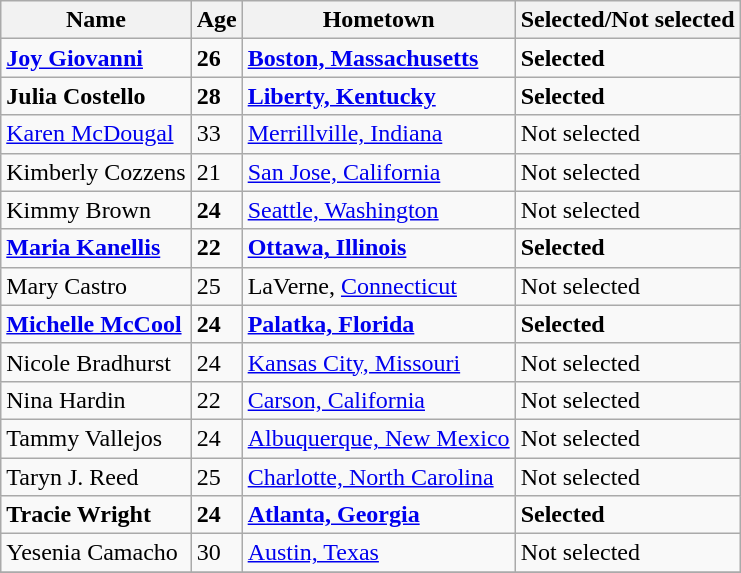<table class="wikitable sortable">
<tr>
<th>Name</th>
<th>Age</th>
<th>Hometown</th>
<th>Selected/Not selected</th>
</tr>
<tr>
<td><strong><a href='#'>Joy Giovanni</a></strong></td>
<td><strong>26</strong></td>
<td><strong><a href='#'>Boston, Massachusetts</a></strong></td>
<td><strong>Selected</strong> </td>
</tr>
<tr>
<td><strong>Julia Costello</strong></td>
<td><strong>28</strong></td>
<td><strong><a href='#'>Liberty, Kentucky</a></strong></td>
<td><strong>Selected</strong> </td>
</tr>
<tr>
<td><a href='#'>Karen McDougal</a></td>
<td>33</td>
<td><a href='#'>Merrillville, Indiana</a></td>
<td>Not selected </td>
</tr>
<tr>
<td>Kimberly Cozzens</td>
<td>21</td>
<td><a href='#'>San Jose, California</a></td>
<td>Not selected </td>
</tr>
<tr>
<td>Kimmy Brown</td>
<td><strong>24</strong></td>
<td><a href='#'>Seattle, Washington</a></td>
<td>Not selected </td>
</tr>
<tr>
<td><strong><a href='#'>Maria Kanellis</a></strong></td>
<td><strong>22</strong></td>
<td><strong><a href='#'>Ottawa, Illinois</a></strong></td>
<td><strong>Selected</strong> </td>
</tr>
<tr>
<td>Mary Castro</td>
<td>25</td>
<td>LaVerne, <a href='#'>Connecticut</a></td>
<td>Not selected </td>
</tr>
<tr>
<td><strong><a href='#'>Michelle McCool</a></strong></td>
<td><strong>24</strong></td>
<td><strong><a href='#'>Palatka, Florida</a></strong></td>
<td><strong>Selected</strong> </td>
</tr>
<tr>
<td>Nicole Bradhurst</td>
<td>24</td>
<td><a href='#'>Kansas City, Missouri</a></td>
<td>Not selected </td>
</tr>
<tr>
<td>Nina Hardin</td>
<td>22</td>
<td><a href='#'>Carson, California</a></td>
<td>Not selected </td>
</tr>
<tr>
<td>Tammy Vallejos</td>
<td>24</td>
<td><a href='#'>Albuquerque, New Mexico</a></td>
<td>Not selected </td>
</tr>
<tr>
<td>Taryn J. Reed</td>
<td>25</td>
<td><a href='#'>Charlotte, North Carolina</a></td>
<td>Not selected </td>
</tr>
<tr>
<td><strong>Tracie Wright</strong></td>
<td><strong>24</strong></td>
<td><strong><a href='#'>Atlanta, Georgia</a></strong></td>
<td><strong>Selected</strong> </td>
</tr>
<tr>
<td>Yesenia Camacho</td>
<td>30</td>
<td><a href='#'>Austin, Texas</a></td>
<td>Not selected </td>
</tr>
<tr>
</tr>
</table>
